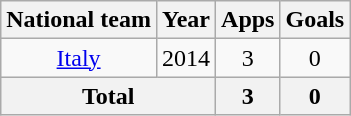<table class="wikitable" style="text-align:center">
<tr>
<th>National team</th>
<th>Year</th>
<th>Apps</th>
<th>Goals</th>
</tr>
<tr>
<td><a href='#'>Italy</a></td>
<td>2014</td>
<td>3</td>
<td>0</td>
</tr>
<tr>
<th colspan="2">Total</th>
<th>3</th>
<th>0</th>
</tr>
</table>
